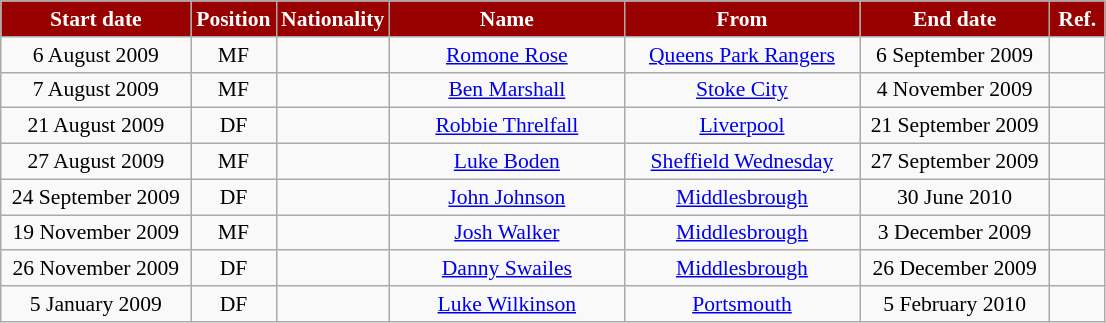<table class="wikitable"  style="text-align:center; font-size:90%; ">
<tr>
<th style="background:#990000; color:white; width:120px;">Start date</th>
<th style="background:#990000; color:white; width:50px;">Position</th>
<th style="background:#990000; color:white; width:50px;">Nationality</th>
<th style="background:#990000; color:white; width:150px;">Name</th>
<th style="background:#990000; color:white; width:150px;">From</th>
<th style="background:#990000; color:white; width:120px;">End date</th>
<th style="background:#990000; color:white; width:30px;">Ref.</th>
</tr>
<tr>
<td>6 August 2009</td>
<td>MF</td>
<td></td>
<td><a href='#'>Romone Rose</a></td>
<td><a href='#'>Queens Park Rangers</a></td>
<td>6 September 2009</td>
<td align="center"></td>
</tr>
<tr>
<td>7 August 2009</td>
<td>MF</td>
<td></td>
<td><a href='#'>Ben Marshall</a></td>
<td><a href='#'>Stoke City</a></td>
<td>4 November 2009</td>
<td align="center"></td>
</tr>
<tr>
<td>21 August 2009</td>
<td>DF</td>
<td></td>
<td><a href='#'>Robbie Threlfall</a></td>
<td><a href='#'>Liverpool</a></td>
<td>21 September 2009</td>
<td align="center"></td>
</tr>
<tr>
<td>27 August 2009</td>
<td>MF</td>
<td></td>
<td><a href='#'>Luke Boden</a></td>
<td><a href='#'>Sheffield Wednesday</a></td>
<td>27 September 2009</td>
<td align="center"></td>
</tr>
<tr>
<td>24 September 2009</td>
<td>DF</td>
<td></td>
<td><a href='#'>John Johnson</a></td>
<td><a href='#'>Middlesbrough</a></td>
<td>30 June 2010</td>
<td align="center"></td>
</tr>
<tr>
<td>19 November 2009</td>
<td>MF</td>
<td></td>
<td><a href='#'>Josh Walker</a></td>
<td><a href='#'>Middlesbrough</a></td>
<td>3 December 2009</td>
<td align="center"></td>
</tr>
<tr>
<td>26 November 2009</td>
<td>DF</td>
<td></td>
<td><a href='#'>Danny Swailes</a></td>
<td><a href='#'>Middlesbrough</a></td>
<td>26 December 2009</td>
<td align="center"></td>
</tr>
<tr>
<td>5 January 2009</td>
<td>DF</td>
<td></td>
<td><a href='#'>Luke Wilkinson</a></td>
<td><a href='#'>Portsmouth</a></td>
<td>5 February 2010</td>
<td align="center"></td>
</tr>
</table>
